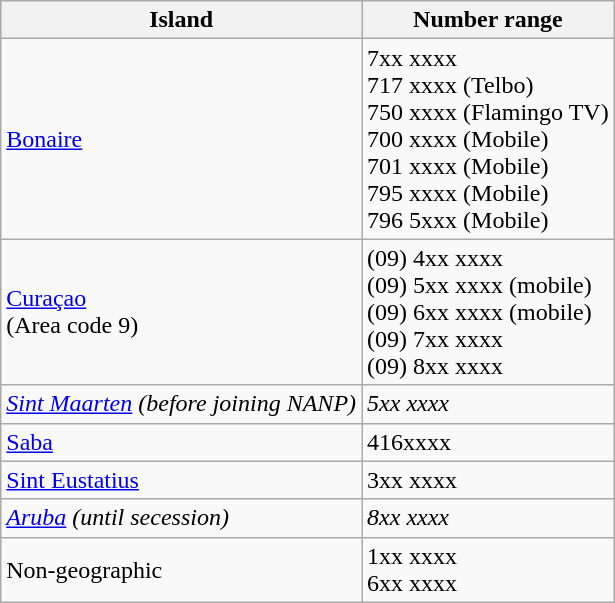<table class="wikitable sortable" border="1">
<tr>
<th>Island</th>
<th>Number range</th>
</tr>
<tr>
<td><a href='#'>Bonaire</a></td>
<td>7xx xxxx<br>717 xxxx (Telbo)<br>750 xxxx (Flamingo TV)<br>700 xxxx (Mobile)<br>701 xxxx (Mobile)<br>795 xxxx (Mobile)<br>796 5xxx (Mobile)</td>
</tr>
<tr>
<td><a href='#'>Curaçao</a><br> (Area code 9)</td>
<td>(09) 4xx xxxx<br>(09) 5xx xxxx (mobile)<br>(09) 6xx xxxx (mobile)<br>(09) 7xx xxxx<br>(09) 8xx xxxx</td>
</tr>
<tr>
<td><em><a href='#'>Sint Maarten</a> (before joining NANP)</em></td>
<td><em>5xx xxxx</em></td>
</tr>
<tr>
<td><a href='#'>Saba</a></td>
<td>416xxxx</td>
</tr>
<tr>
<td><a href='#'>Sint Eustatius</a></td>
<td>3xx xxxx</td>
</tr>
<tr>
<td><em><a href='#'>Aruba</a> (until secession)</em></td>
<td><em>8xx xxxx </em></td>
</tr>
<tr>
<td>Non-geographic</td>
<td>1xx xxxx<br>6xx xxxx</td>
</tr>
</table>
